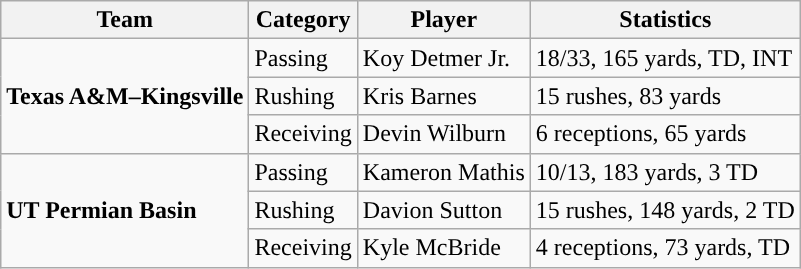<table class="wikitable" style="float: right;">
<tr>
<th>Team</th>
<th>Category</th>
<th>Player</th>
<th>Statistics</th>
</tr>
<tr>
<td rowspan=3><strong>Texas A&M–Kingsville</strong></td>
<td>Passing</td>
<td>Koy Detmer Jr.</td>
<td>18/33, 165 yards, TD, INT</td>
</tr>
<tr>
<td>Rushing</td>
<td>Kris Barnes</td>
<td>15 rushes, 83 yards</td>
</tr>
<tr>
<td>Receiving</td>
<td>Devin Wilburn</td>
<td>6 receptions, 65 yards</td>
</tr>
<tr>
<td rowspan=3><strong>UT Permian Basin</strong></td>
<td>Passing</td>
<td>Kameron Mathis</td>
<td>10/13, 183 yards, 3 TD</td>
</tr>
<tr>
<td>Rushing</td>
<td>Davion Sutton</td>
<td>15 rushes, 148 yards, 2 TD</td>
</tr>
<tr>
<td>Receiving</td>
<td>Kyle McBride</td>
<td>4 receptions, 73 yards, TD</td>
</tr>
</table>
